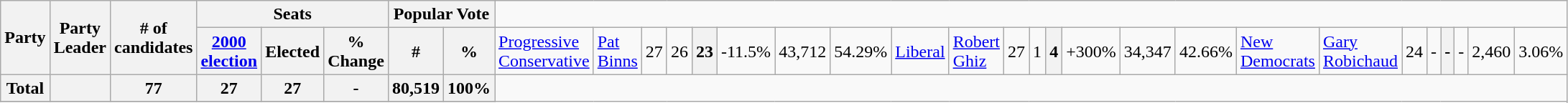<table class="wikitable">
<tr>
<th rowspan="2" colspan="2">Party</th>
<th rowspan="2">Party Leader</th>
<th rowspan="2"># of<br>candidates</th>
<th colspan="3">Seats</th>
<th colspan="2">Popular Vote</th>
</tr>
<tr>
<th><a href='#'>2000 election</a></th>
<th>Elected</th>
<th>% Change</th>
<th>#</th>
<th>%<br></th>
<td><a href='#'>Progressive Conservative</a></td>
<td><a href='#'>Pat Binns</a></td>
<td align="right">27</td>
<td align="right">26</td>
<th align="right">23</th>
<td align="right">-11.5%</td>
<td align="right">43,712</td>
<td align="right">54.29%<br></td>
<td><a href='#'>Liberal</a></td>
<td><a href='#'>Robert Ghiz</a></td>
<td align="right">27</td>
<td align="right">1</td>
<th align="right">4</th>
<td align="right">+300%</td>
<td align="right">34,347</td>
<td align="right">42.66%<br></td>
<td><a href='#'>New Democrats</a></td>
<td><a href='#'>Gary Robichaud</a></td>
<td align="right">24</td>
<td align="right">-</td>
<th align="right">-</th>
<td align="right">-</td>
<td align="right">2,460</td>
<td align="right">3.06%</td>
</tr>
<tr>
<th colspan="2">Total</th>
<th align="right"> </th>
<th align="right">77</th>
<th align="right">27</th>
<th align="right">27</th>
<th align="right">-</th>
<th align="right">80,519</th>
<th align="right">100%</th>
</tr>
<tr>
</tr>
</table>
